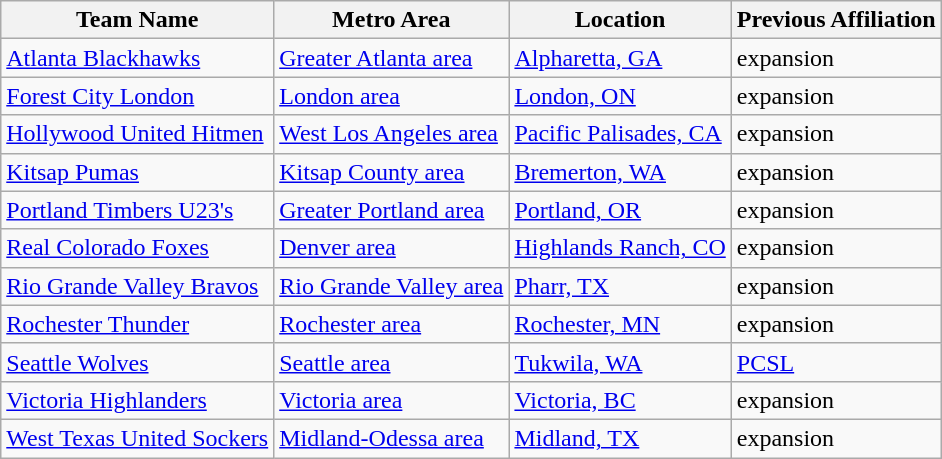<table class="wikitable">
<tr>
<th>Team Name</th>
<th>Metro Area</th>
<th>Location</th>
<th>Previous Affiliation</th>
</tr>
<tr>
<td> <a href='#'>Atlanta Blackhawks</a></td>
<td><a href='#'>Greater Atlanta area</a></td>
<td><a href='#'>Alpharetta, GA</a></td>
<td>expansion</td>
</tr>
<tr>
<td> <a href='#'>Forest City London</a></td>
<td><a href='#'>London area</a></td>
<td><a href='#'>London, ON</a></td>
<td>expansion</td>
</tr>
<tr>
<td> <a href='#'>Hollywood United Hitmen</a></td>
<td><a href='#'>West Los Angeles area</a></td>
<td><a href='#'>Pacific Palisades, CA</a></td>
<td>expansion</td>
</tr>
<tr>
<td> <a href='#'>Kitsap Pumas</a></td>
<td><a href='#'>Kitsap County area</a></td>
<td><a href='#'>Bremerton, WA</a></td>
<td>expansion</td>
</tr>
<tr>
<td> <a href='#'>Portland Timbers U23's</a></td>
<td><a href='#'>Greater Portland area</a></td>
<td><a href='#'>Portland, OR</a></td>
<td>expansion</td>
</tr>
<tr>
<td> <a href='#'>Real Colorado Foxes</a></td>
<td><a href='#'>Denver area</a></td>
<td><a href='#'>Highlands Ranch, CO</a></td>
<td>expansion</td>
</tr>
<tr>
<td> <a href='#'>Rio Grande Valley Bravos</a></td>
<td><a href='#'>Rio Grande Valley area</a></td>
<td><a href='#'>Pharr, TX</a></td>
<td>expansion</td>
</tr>
<tr>
<td> <a href='#'>Rochester Thunder</a></td>
<td><a href='#'>Rochester area</a></td>
<td><a href='#'>Rochester, MN</a></td>
<td>expansion</td>
</tr>
<tr>
<td> <a href='#'>Seattle Wolves</a></td>
<td><a href='#'>Seattle area</a></td>
<td><a href='#'>Tukwila, WA</a></td>
<td><a href='#'>PCSL</a></td>
</tr>
<tr>
<td> <a href='#'>Victoria Highlanders</a></td>
<td><a href='#'>Victoria area</a></td>
<td><a href='#'>Victoria, BC</a></td>
<td>expansion</td>
</tr>
<tr>
<td> <a href='#'>West Texas United Sockers</a></td>
<td><a href='#'>Midland-Odessa area</a></td>
<td><a href='#'>Midland, TX</a></td>
<td>expansion</td>
</tr>
</table>
